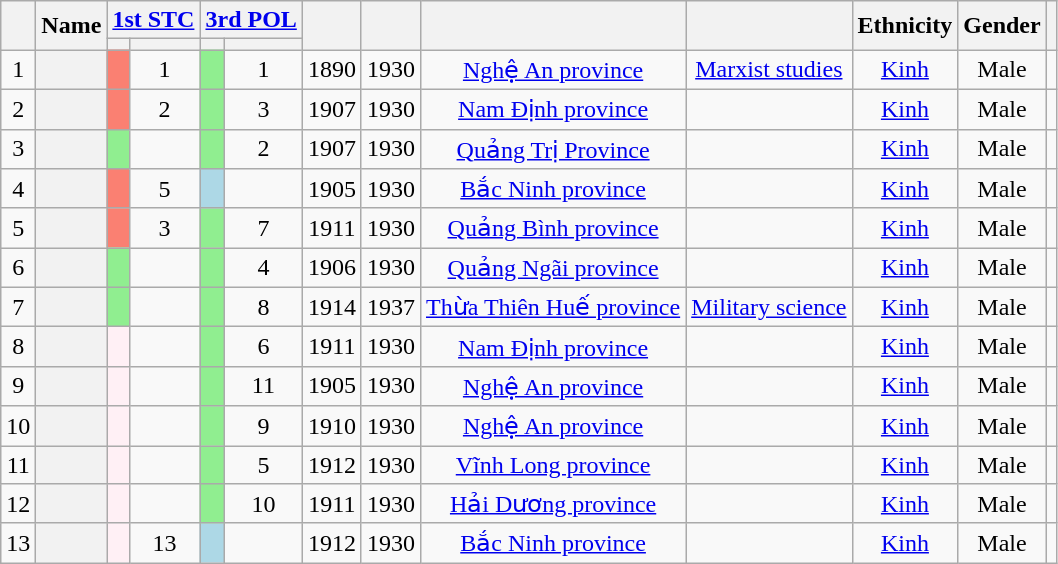<table class="wikitable sortable" style=text-align:center>
<tr>
<th Rowspan="2"></th>
<th Rowspan="2">Name</th>
<th colspan="2" unsortable><a href='#'>1st STC</a></th>
<th colspan="2" unsortable><a href='#'>3rd POL</a></th>
<th Rowspan="2"></th>
<th Rowspan="2"></th>
<th Rowspan="2"></th>
<th Rowspan="2"></th>
<th Rowspan="2">Ethnicity</th>
<th Rowspan="2">Gender</th>
<th Rowspan="2"  scope="col" class="unsortable"></th>
</tr>
<tr>
<th></th>
<th></th>
<th></th>
<th></th>
</tr>
<tr>
<td>1</td>
<th align="center" scope="row" style="font-weight:normal;"></th>
<td bgcolor = Salmon></td>
<td>1</td>
<td bgcolor = LightGreen></td>
<td>1</td>
<td>1890</td>
<td>1930</td>
<td><a href='#'>Nghệ An province</a></td>
<td><a href='#'>Marxist studies</a></td>
<td><a href='#'>Kinh</a></td>
<td>Male</td>
<td></td>
</tr>
<tr>
<td>2</td>
<th align="center" scope="row" style="font-weight:normal;"></th>
<td bgcolor = Salmon></td>
<td>2</td>
<td bgcolor = LightGreen></td>
<td>3</td>
<td>1907</td>
<td>1930</td>
<td><a href='#'>Nam Định province</a></td>
<td></td>
<td><a href='#'>Kinh</a></td>
<td>Male</td>
<td></td>
</tr>
<tr>
<td>3</td>
<th align="center" scope="row" style="font-weight:normal;"></th>
<td bgcolor = LightGreen></td>
<td></td>
<td bgcolor = LightGreen></td>
<td>2</td>
<td>1907</td>
<td>1930</td>
<td><a href='#'>Quảng Trị Province</a></td>
<td></td>
<td><a href='#'>Kinh</a></td>
<td>Male</td>
<td></td>
</tr>
<tr>
<td>4</td>
<th align="center" scope="row" style="font-weight:normal;"></th>
<td bgcolor = Salmon></td>
<td>5</td>
<td bgcolor = LightBlue></td>
<td></td>
<td>1905</td>
<td>1930</td>
<td><a href='#'>Bắc Ninh province</a></td>
<td></td>
<td><a href='#'>Kinh</a></td>
<td>Male</td>
<td></td>
</tr>
<tr>
<td>5</td>
<th align="center" scope="row" style="font-weight:normal;"></th>
<td bgcolor = Salmon></td>
<td>3</td>
<td bgcolor = LightGreen></td>
<td>7</td>
<td>1911</td>
<td>1930</td>
<td><a href='#'>Quảng Bình province</a></td>
<td></td>
<td><a href='#'>Kinh</a></td>
<td>Male</td>
<td></td>
</tr>
<tr>
<td>6</td>
<th align="center" scope="row" style="font-weight:normal;"></th>
<td bgcolor = LightGreen></td>
<td></td>
<td bgcolor = LightGreen></td>
<td>4</td>
<td>1906</td>
<td>1930</td>
<td><a href='#'>Quảng Ngãi province</a></td>
<td></td>
<td><a href='#'>Kinh</a></td>
<td>Male</td>
<td></td>
</tr>
<tr>
<td>7</td>
<th align="center" scope="row" style="font-weight:normal;"></th>
<td bgcolor = LightGreen></td>
<td></td>
<td bgcolor = LightGreen></td>
<td>8</td>
<td>1914</td>
<td>1937</td>
<td><a href='#'>Thừa Thiên Huế province</a></td>
<td><a href='#'>Military science</a></td>
<td><a href='#'>Kinh</a></td>
<td>Male</td>
<td></td>
</tr>
<tr>
<td>8</td>
<th align="center" scope="row" style="font-weight:normal;"></th>
<td bgcolor = LavenderBlush></td>
<td></td>
<td bgcolor = LightGreen></td>
<td>6</td>
<td>1911</td>
<td>1930</td>
<td><a href='#'>Nam Định province</a></td>
<td></td>
<td><a href='#'>Kinh</a></td>
<td>Male</td>
<td></td>
</tr>
<tr>
<td>9</td>
<th align="center" scope="row" style="font-weight:normal;"></th>
<td bgcolor = LavenderBlush></td>
<td></td>
<td bgcolor = LightGreen></td>
<td>11</td>
<td>1905</td>
<td>1930</td>
<td><a href='#'>Nghệ An province</a></td>
<td></td>
<td><a href='#'>Kinh</a></td>
<td>Male</td>
<td></td>
</tr>
<tr>
<td>10</td>
<th align="center" scope="row" style="font-weight:normal;"></th>
<td bgcolor = LavenderBlush></td>
<td></td>
<td bgcolor = LightGreen></td>
<td>9</td>
<td>1910</td>
<td>1930</td>
<td><a href='#'>Nghệ An province</a></td>
<td></td>
<td><a href='#'>Kinh</a></td>
<td>Male</td>
<td></td>
</tr>
<tr>
<td>11</td>
<th align="center" scope="row" style="font-weight:normal;"></th>
<td bgcolor = LavenderBlush></td>
<td></td>
<td bgcolor = LightGreen></td>
<td>5</td>
<td>1912</td>
<td>1930</td>
<td><a href='#'>Vĩnh Long province</a></td>
<td></td>
<td><a href='#'>Kinh</a></td>
<td>Male</td>
<td></td>
</tr>
<tr>
<td>12</td>
<th align="center" scope="row" style="font-weight:normal;"></th>
<td bgcolor = LavenderBlush></td>
<td></td>
<td bgcolor = LightGreen></td>
<td>10</td>
<td>1911</td>
<td>1930</td>
<td><a href='#'>Hải Dương province</a></td>
<td></td>
<td><a href='#'>Kinh</a></td>
<td>Male</td>
<td></td>
</tr>
<tr>
<td>13</td>
<th align="center" scope="row" style="font-weight:normal;"></th>
<td bgcolor = LavenderBlush></td>
<td>13</td>
<td bgcolor = LightBlue></td>
<td></td>
<td>1912</td>
<td>1930</td>
<td><a href='#'>Bắc Ninh province</a></td>
<td></td>
<td><a href='#'>Kinh</a></td>
<td>Male</td>
<td></td>
</tr>
</table>
